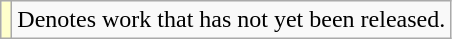<table class="wikitable">
<tr>
<td style="background:#FFFFCC;"></td>
<td>Denotes work that has not yet been released.</td>
</tr>
</table>
